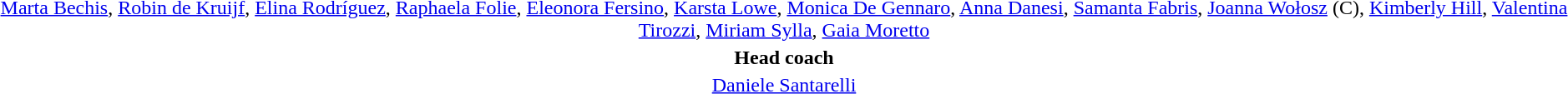<table style="text-align: center; margin-top: 2em; margin-left: auto; margin-right: auto">
<tr>
<td><a href='#'>Marta Bechis</a>, <a href='#'>Robin de Kruijf</a>, <a href='#'>Elina Rodríguez</a>, <a href='#'>Raphaela Folie</a>, <a href='#'>Eleonora Fersino</a>, <a href='#'>Karsta Lowe</a>, <a href='#'>Monica De Gennaro</a>, <a href='#'>Anna Danesi</a>, <a href='#'>Samanta Fabris</a>, <a href='#'>Joanna Wołosz</a> (C), <a href='#'>Kimberly Hill</a>, <a href='#'>Valentina Tirozzi</a>, <a href='#'>Miriam Sylla</a>, <a href='#'>Gaia Moretto</a></td>
</tr>
<tr>
<td><strong>Head coach</strong></td>
</tr>
<tr>
<td><a href='#'>Daniele Santarelli</a></td>
</tr>
</table>
